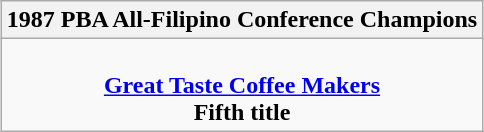<table class=wikitable style="text-align:center; margin:auto">
<tr>
<th>1987 PBA All-Filipino Conference Champions</th>
</tr>
<tr>
<td><br> <strong><a href='#'>Great Taste Coffee Makers</a></strong> <br> <strong>Fifth title</strong></td>
</tr>
</table>
